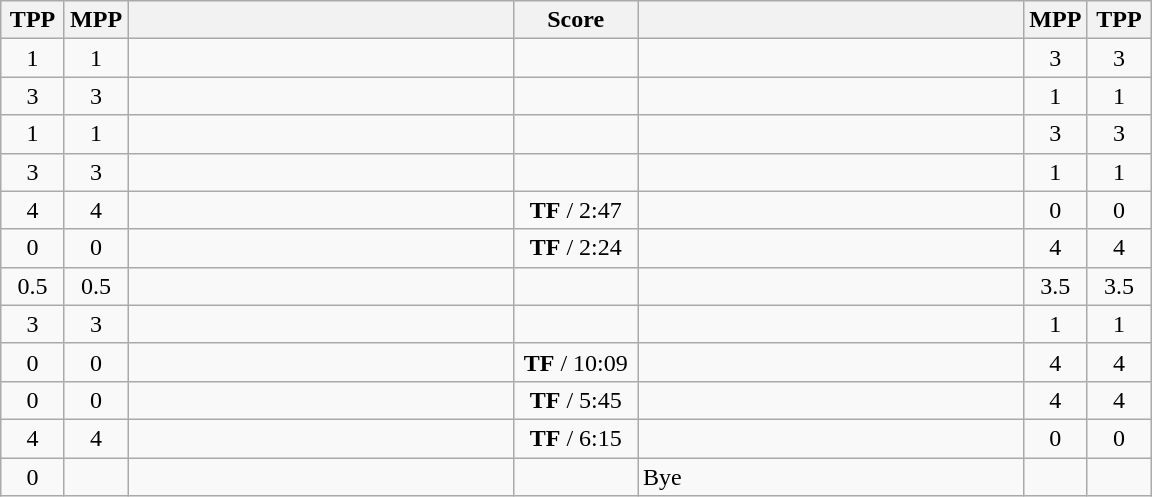<table class="wikitable" style="text-align: center;" |>
<tr>
<th width="35">TPP</th>
<th width="35">MPP</th>
<th width="250"></th>
<th width="75">Score</th>
<th width="250"></th>
<th width="35">MPP</th>
<th width="35">TPP</th>
</tr>
<tr>
<td>1</td>
<td>1</td>
<td style="text-align:left;"><strong></strong></td>
<td></td>
<td style="text-align:left;"></td>
<td>3</td>
<td>3</td>
</tr>
<tr>
<td>3</td>
<td>3</td>
<td style="text-align:left;"></td>
<td></td>
<td style="text-align:left;"><strong></strong></td>
<td>1</td>
<td>1</td>
</tr>
<tr>
<td>1</td>
<td>1</td>
<td style="text-align:left;"><strong></strong></td>
<td></td>
<td style="text-align:left;"></td>
<td>3</td>
<td>3</td>
</tr>
<tr>
<td>3</td>
<td>3</td>
<td style="text-align:left;"></td>
<td></td>
<td style="text-align:left;"><strong></strong></td>
<td>1</td>
<td>1</td>
</tr>
<tr>
<td>4</td>
<td>4</td>
<td style="text-align:left;"></td>
<td><strong>TF</strong> / 2:47</td>
<td style="text-align:left;"><strong></strong></td>
<td>0</td>
<td>0</td>
</tr>
<tr>
<td>0</td>
<td>0</td>
<td style="text-align:left;"><strong></strong></td>
<td><strong>TF</strong> / 2:24</td>
<td style="text-align:left;"></td>
<td>4</td>
<td>4</td>
</tr>
<tr>
<td>0.5</td>
<td>0.5</td>
<td style="text-align:left;"><strong></strong></td>
<td></td>
<td style="text-align:left;"></td>
<td>3.5</td>
<td>3.5</td>
</tr>
<tr>
<td>3</td>
<td>3</td>
<td style="text-align:left;"></td>
<td></td>
<td style="text-align:left;"><strong></strong></td>
<td>1</td>
<td>1</td>
</tr>
<tr>
<td>0</td>
<td>0</td>
<td style="text-align:left;"><strong></strong></td>
<td><strong>TF</strong> / 10:09</td>
<td style="text-align:left;"></td>
<td>4</td>
<td>4</td>
</tr>
<tr>
<td>0</td>
<td>0</td>
<td style="text-align:left;"><strong></strong></td>
<td><strong>TF</strong> / 5:45</td>
<td style="text-align:left;"></td>
<td>4</td>
<td>4</td>
</tr>
<tr>
<td>4</td>
<td>4</td>
<td style="text-align:left;"></td>
<td><strong>TF</strong> / 6:15</td>
<td style="text-align:left;"><strong></strong></td>
<td>0</td>
<td>0</td>
</tr>
<tr>
<td>0</td>
<td></td>
<td style="text-align:left;"><strong></strong></td>
<td></td>
<td style="text-align:left;">Bye</td>
<td></td>
<td></td>
</tr>
</table>
